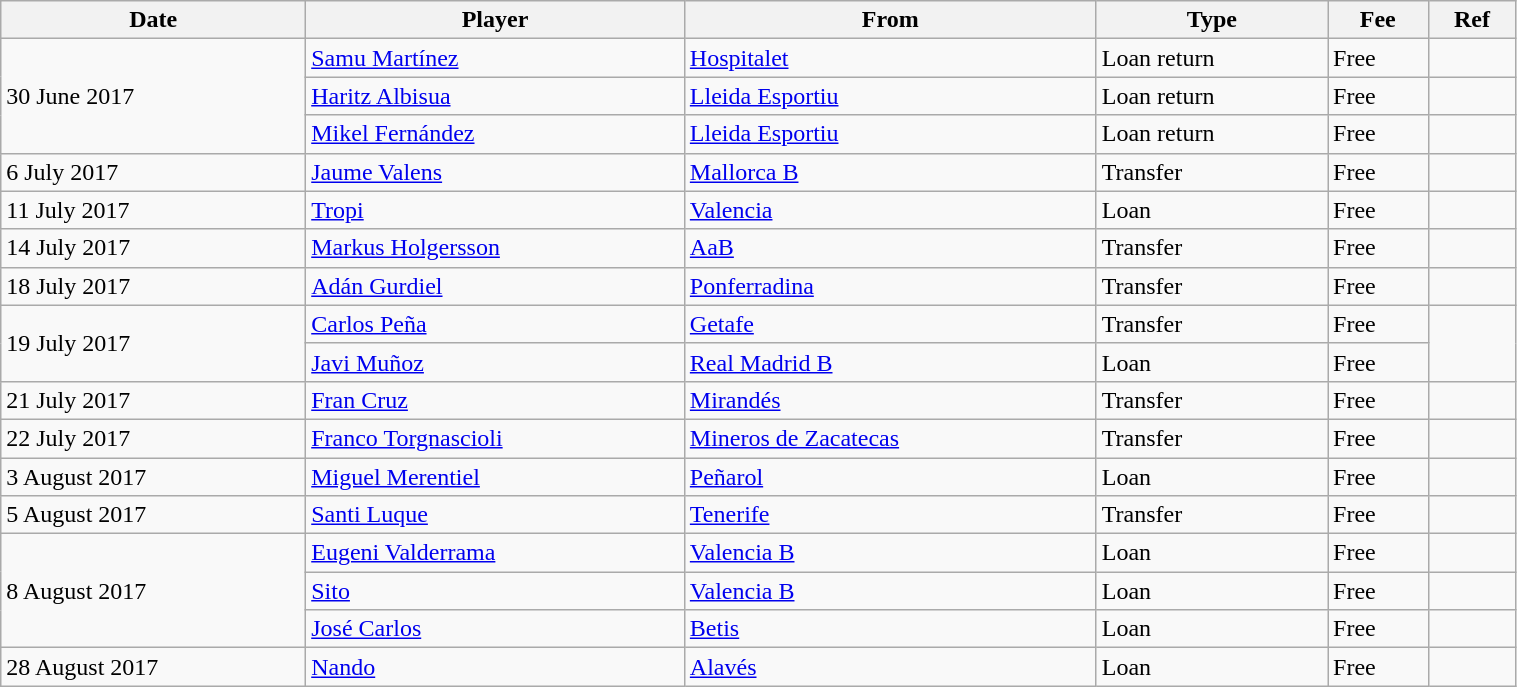<table class="wikitable" style="width:80%;">
<tr>
<th>Date</th>
<th>Player</th>
<th>From</th>
<th>Type</th>
<th>Fee</th>
<th>Ref</th>
</tr>
<tr>
<td rowspan="3">30 June 2017</td>
<td> <a href='#'>Samu Martínez</a></td>
<td> <a href='#'>Hospitalet</a></td>
<td>Loan return</td>
<td>Free</td>
<td></td>
</tr>
<tr>
<td> <a href='#'>Haritz Albisua</a></td>
<td> <a href='#'>Lleida Esportiu</a></td>
<td>Loan return</td>
<td>Free</td>
<td></td>
</tr>
<tr>
<td> <a href='#'>Mikel Fernández</a></td>
<td> <a href='#'>Lleida Esportiu</a></td>
<td>Loan return</td>
<td>Free</td>
<td></td>
</tr>
<tr>
<td>6 July 2017</td>
<td> <a href='#'>Jaume Valens</a></td>
<td> <a href='#'>Mallorca B</a></td>
<td>Transfer</td>
<td>Free</td>
<td></td>
</tr>
<tr>
<td>11 July 2017</td>
<td> <a href='#'>Tropi</a></td>
<td> <a href='#'>Valencia</a></td>
<td>Loan</td>
<td>Free</td>
<td></td>
</tr>
<tr>
<td>14 July 2017</td>
<td> <a href='#'>Markus Holgersson</a></td>
<td> <a href='#'>AaB</a></td>
<td>Transfer</td>
<td>Free</td>
<td></td>
</tr>
<tr>
<td>18 July 2017</td>
<td> <a href='#'>Adán Gurdiel</a></td>
<td> <a href='#'>Ponferradina</a></td>
<td>Transfer</td>
<td>Free</td>
<td></td>
</tr>
<tr>
<td rowspan="2">19 July 2017</td>
<td> <a href='#'>Carlos Peña</a></td>
<td> <a href='#'>Getafe</a></td>
<td>Transfer</td>
<td>Free</td>
<td rowspan="2"></td>
</tr>
<tr>
<td> <a href='#'>Javi Muñoz</a></td>
<td> <a href='#'>Real Madrid B</a></td>
<td>Loan</td>
<td>Free</td>
</tr>
<tr>
<td>21 July 2017</td>
<td> <a href='#'>Fran Cruz</a></td>
<td> <a href='#'>Mirandés</a></td>
<td>Transfer</td>
<td>Free</td>
<td></td>
</tr>
<tr>
<td>22 July 2017</td>
<td> <a href='#'>Franco Torgnascioli</a></td>
<td> <a href='#'>Mineros de Zacatecas</a></td>
<td>Transfer</td>
<td>Free</td>
<td></td>
</tr>
<tr>
<td>3 August 2017</td>
<td> <a href='#'>Miguel Merentiel</a></td>
<td> <a href='#'>Peñarol</a></td>
<td>Loan</td>
<td>Free</td>
<td></td>
</tr>
<tr>
<td>5 August 2017</td>
<td> <a href='#'>Santi Luque</a></td>
<td> <a href='#'>Tenerife</a></td>
<td>Transfer</td>
<td>Free</td>
<td></td>
</tr>
<tr>
<td rowspan="3">8 August 2017</td>
<td> <a href='#'>Eugeni Valderrama</a></td>
<td> <a href='#'>Valencia B</a></td>
<td>Loan</td>
<td>Free</td>
<td></td>
</tr>
<tr>
<td> <a href='#'>Sito</a></td>
<td> <a href='#'>Valencia B</a></td>
<td>Loan</td>
<td>Free</td>
<td></td>
</tr>
<tr>
<td> <a href='#'>José Carlos</a></td>
<td> <a href='#'>Betis</a></td>
<td>Loan</td>
<td>Free</td>
<td></td>
</tr>
<tr>
<td>28 August 2017</td>
<td> <a href='#'>Nando</a></td>
<td> <a href='#'>Alavés</a></td>
<td>Loan</td>
<td>Free</td>
<td></td>
</tr>
</table>
